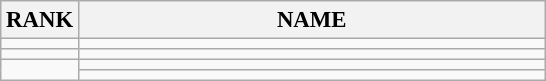<table class="wikitable" style="font-size:95%;">
<tr>
<th>RANK</th>
<th align="left" style="width: 20em">NAME</th>
</tr>
<tr>
<td align="center"></td>
<td></td>
</tr>
<tr>
<td align="center"></td>
<td></td>
</tr>
<tr>
<td rowspan=2 align="center"></td>
<td></td>
</tr>
<tr>
<td></td>
</tr>
</table>
